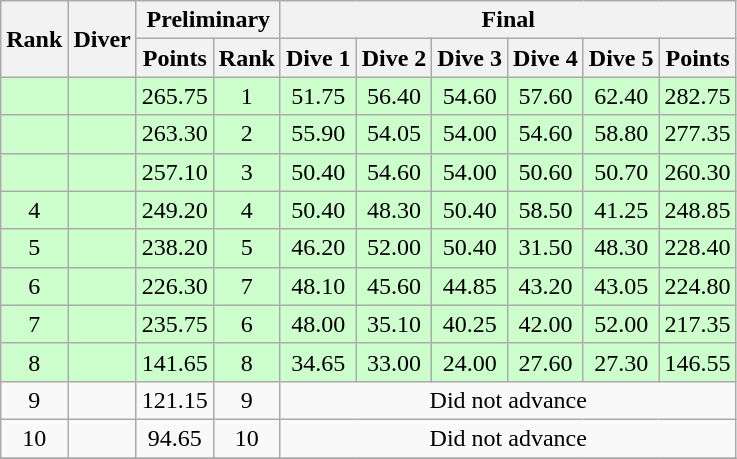<table class="wikitable sortable"  style="text-align:center">
<tr>
<th rowspan="2" data-sort-type=number>Rank</th>
<th rowspan="2">Diver</th>
<th colspan="2">Preliminary</th>
<th colspan="6">Final</th>
</tr>
<tr>
<th>Points</th>
<th>Rank</th>
<th>Dive 1</th>
<th>Dive 2</th>
<th>Dive 3</th>
<th>Dive 4</th>
<th>Dive 5</th>
<th>Points</th>
</tr>
<tr bgcolor=ccffcc>
<td></td>
<td align="left"></td>
<td>265.75</td>
<td>1</td>
<td>51.75</td>
<td>56.40</td>
<td>54.60</td>
<td>57.60</td>
<td>62.40</td>
<td>282.75</td>
</tr>
<tr bgcolor=ccffcc>
<td></td>
<td align="left"></td>
<td>263.30</td>
<td>2</td>
<td>55.90</td>
<td>54.05</td>
<td>54.00</td>
<td>54.60</td>
<td>58.80</td>
<td>277.35</td>
</tr>
<tr bgcolor=ccffcc>
<td></td>
<td align="left"></td>
<td>257.10</td>
<td>3</td>
<td>50.40</td>
<td>54.60</td>
<td>54.00</td>
<td>50.60</td>
<td>50.70</td>
<td>260.30</td>
</tr>
<tr bgcolor=ccffcc>
<td>4</td>
<td align="left"></td>
<td>249.20</td>
<td>4</td>
<td>50.40</td>
<td>48.30</td>
<td>50.40</td>
<td>58.50</td>
<td>41.25</td>
<td>248.85</td>
</tr>
<tr bgcolor=ccffcc>
<td>5</td>
<td align="left"></td>
<td>238.20</td>
<td>5</td>
<td>46.20</td>
<td>52.00</td>
<td>50.40</td>
<td>31.50</td>
<td>48.30</td>
<td>228.40</td>
</tr>
<tr bgcolor=ccffcc>
<td>6</td>
<td align="left"></td>
<td>226.30</td>
<td>7</td>
<td>48.10</td>
<td>45.60</td>
<td>44.85</td>
<td>43.20</td>
<td>43.05</td>
<td>224.80</td>
</tr>
<tr bgcolor=ccffcc>
<td>7</td>
<td align="left"></td>
<td>235.75</td>
<td>6</td>
<td>48.00</td>
<td>35.10</td>
<td>40.25</td>
<td>42.00</td>
<td>52.00</td>
<td>217.35</td>
</tr>
<tr bgcolor=ccffcc>
<td>8</td>
<td align="left"></td>
<td>141.65</td>
<td>8</td>
<td>34.65</td>
<td>33.00</td>
<td>24.00</td>
<td>27.60</td>
<td>27.30</td>
<td>146.55</td>
</tr>
<tr>
<td>9</td>
<td align="left"></td>
<td>121.15</td>
<td>9</td>
<td colspan="7">Did not advance</td>
</tr>
<tr>
<td>10</td>
<td align="left"></td>
<td>94.65</td>
<td>10</td>
<td colspan="7">Did not advance</td>
</tr>
<tr>
</tr>
</table>
